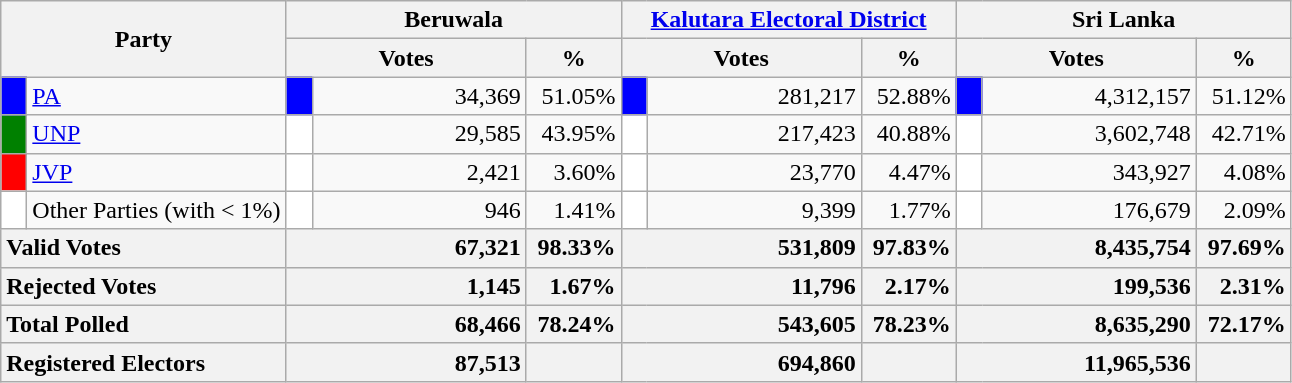<table class="wikitable">
<tr>
<th colspan="2" width="144px"rowspan="2">Party</th>
<th colspan="3" width="216px">Beruwala</th>
<th colspan="3" width="216px"><a href='#'>Kalutara Electoral District</a></th>
<th colspan="3" width="216px">Sri Lanka</th>
</tr>
<tr>
<th colspan="2" width="144px">Votes</th>
<th>%</th>
<th colspan="2" width="144px">Votes</th>
<th>%</th>
<th colspan="2" width="144px">Votes</th>
<th>%</th>
</tr>
<tr>
<td style="background-color:blue;" width="10px"></td>
<td style="text-align:left;"><a href='#'>PA</a></td>
<td style="background-color:blue;" width="10px"></td>
<td style="text-align:right;">34,369</td>
<td style="text-align:right;">51.05%</td>
<td style="background-color:blue;" width="10px"></td>
<td style="text-align:right;">281,217</td>
<td style="text-align:right;">52.88%</td>
<td style="background-color:blue;" width="10px"></td>
<td style="text-align:right;">4,312,157</td>
<td style="text-align:right;">51.12%</td>
</tr>
<tr>
<td style="background-color:green;" width="10px"></td>
<td style="text-align:left;"><a href='#'>UNP</a></td>
<td style="background-color:white;" width="10px"></td>
<td style="text-align:right;">29,585</td>
<td style="text-align:right;">43.95%</td>
<td style="background-color:white;" width="10px"></td>
<td style="text-align:right;">217,423</td>
<td style="text-align:right;">40.88%</td>
<td style="background-color:white;" width="10px"></td>
<td style="text-align:right;">3,602,748</td>
<td style="text-align:right;">42.71%</td>
</tr>
<tr>
<td style="background-color:red;" width="10px"></td>
<td style="text-align:left;"><a href='#'>JVP</a></td>
<td style="background-color:white;" width="10px"></td>
<td style="text-align:right;">2,421</td>
<td style="text-align:right;">3.60%</td>
<td style="background-color:white;" width="10px"></td>
<td style="text-align:right;">23,770</td>
<td style="text-align:right;">4.47%</td>
<td style="background-color:white;" width="10px"></td>
<td style="text-align:right;">343,927</td>
<td style="text-align:right;">4.08%</td>
</tr>
<tr>
<td style="background-color:white;" width="10px"></td>
<td style="text-align:left;">Other Parties (with < 1%)</td>
<td style="background-color:white;" width="10px"></td>
<td style="text-align:right;">946</td>
<td style="text-align:right;">1.41%</td>
<td style="background-color:white;" width="10px"></td>
<td style="text-align:right;">9,399</td>
<td style="text-align:right;">1.77%</td>
<td style="background-color:white;" width="10px"></td>
<td style="text-align:right;">176,679</td>
<td style="text-align:right;">2.09%</td>
</tr>
<tr>
<th colspan="2" width="144px"style="text-align:left;">Valid Votes</th>
<th style="text-align:right;"colspan="2" width="144px">67,321</th>
<th style="text-align:right;">98.33%</th>
<th style="text-align:right;"colspan="2" width="144px">531,809</th>
<th style="text-align:right;">97.83%</th>
<th style="text-align:right;"colspan="2" width="144px">8,435,754</th>
<th style="text-align:right;">97.69%</th>
</tr>
<tr>
<th colspan="2" width="144px"style="text-align:left;">Rejected Votes</th>
<th style="text-align:right;"colspan="2" width="144px">1,145</th>
<th style="text-align:right;">1.67%</th>
<th style="text-align:right;"colspan="2" width="144px">11,796</th>
<th style="text-align:right;">2.17%</th>
<th style="text-align:right;"colspan="2" width="144px">199,536</th>
<th style="text-align:right;">2.31%</th>
</tr>
<tr>
<th colspan="2" width="144px"style="text-align:left;">Total Polled</th>
<th style="text-align:right;"colspan="2" width="144px">68,466</th>
<th style="text-align:right;">78.24%</th>
<th style="text-align:right;"colspan="2" width="144px">543,605</th>
<th style="text-align:right;">78.23%</th>
<th style="text-align:right;"colspan="2" width="144px">8,635,290</th>
<th style="text-align:right;">72.17%</th>
</tr>
<tr>
<th colspan="2" width="144px"style="text-align:left;">Registered Electors</th>
<th style="text-align:right;"colspan="2" width="144px">87,513</th>
<th></th>
<th style="text-align:right;"colspan="2" width="144px">694,860</th>
<th></th>
<th style="text-align:right;"colspan="2" width="144px">11,965,536</th>
<th></th>
</tr>
</table>
